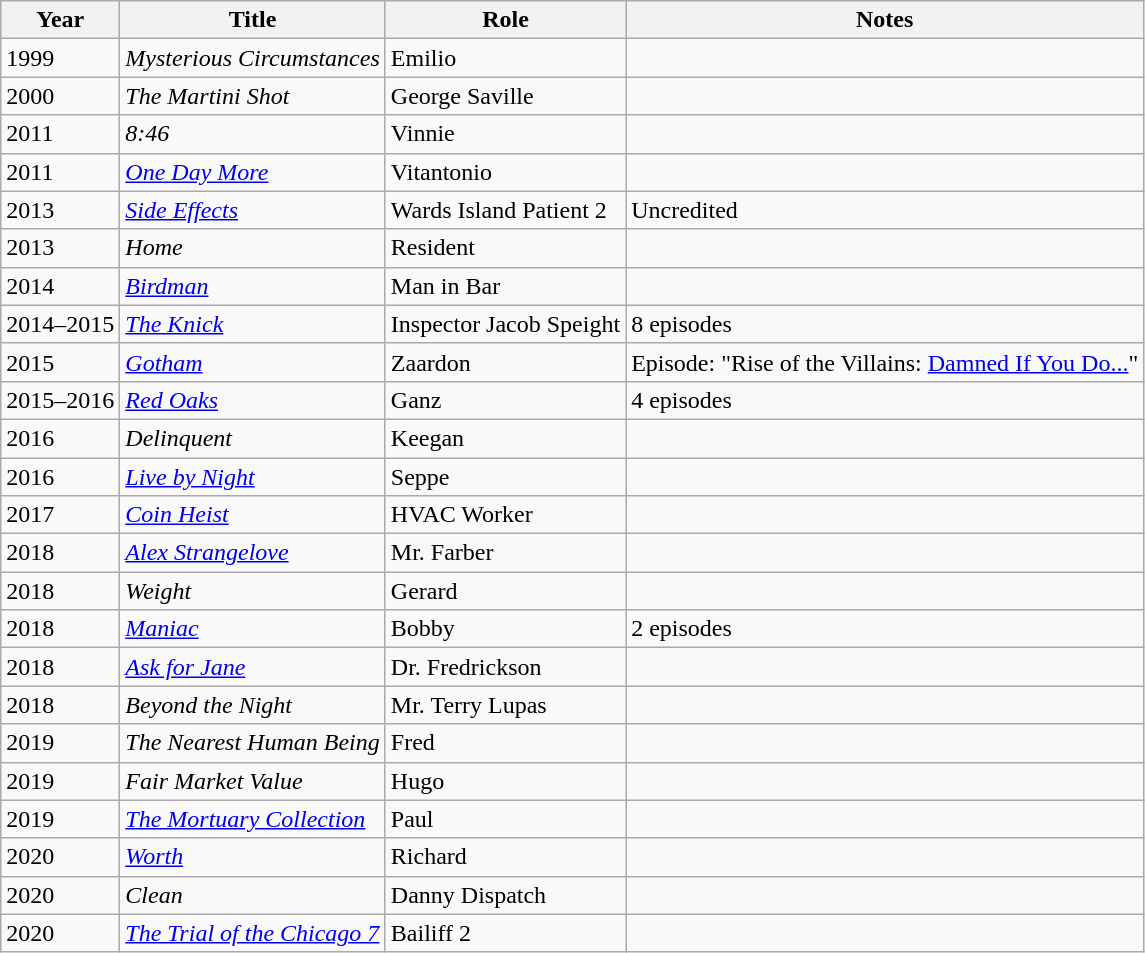<table class="wikitable sortable">
<tr>
<th>Year</th>
<th>Title</th>
<th>Role</th>
<th>Notes</th>
</tr>
<tr>
<td>1999</td>
<td><em>Mysterious Circumstances</em></td>
<td>Emilio</td>
<td></td>
</tr>
<tr>
<td>2000</td>
<td><em>The Martini Shot</em></td>
<td>George Saville</td>
<td></td>
</tr>
<tr>
<td>2011</td>
<td><em>8:46</em></td>
<td>Vinnie</td>
<td></td>
</tr>
<tr>
<td>2011</td>
<td><em><a href='#'>One Day More</a></em></td>
<td>Vitantonio</td>
<td></td>
</tr>
<tr>
<td>2013</td>
<td><em><a href='#'>Side Effects</a></em></td>
<td>Wards Island Patient 2</td>
<td>Uncredited</td>
</tr>
<tr>
<td>2013</td>
<td><em>Home</em></td>
<td>Resident</td>
<td></td>
</tr>
<tr>
<td>2014</td>
<td><em><a href='#'>Birdman</a></em></td>
<td>Man in Bar</td>
<td></td>
</tr>
<tr>
<td>2014–2015</td>
<td><em><a href='#'>The Knick</a></em></td>
<td>Inspector Jacob Speight</td>
<td>8 episodes</td>
</tr>
<tr>
<td>2015</td>
<td><em><a href='#'>Gotham</a></em></td>
<td>Zaardon</td>
<td>Episode: "Rise of the Villains: <a href='#'>Damned If You Do...</a>"</td>
</tr>
<tr>
<td>2015–2016</td>
<td><em><a href='#'>Red Oaks</a></em></td>
<td>Ganz</td>
<td>4 episodes</td>
</tr>
<tr>
<td>2016</td>
<td><em>Delinquent</em></td>
<td>Keegan</td>
<td></td>
</tr>
<tr>
<td>2016</td>
<td><em><a href='#'>Live by Night</a></em></td>
<td>Seppe</td>
<td></td>
</tr>
<tr>
<td>2017</td>
<td><em><a href='#'>Coin Heist</a></em></td>
<td>HVAC Worker</td>
<td></td>
</tr>
<tr>
<td>2018</td>
<td><em><a href='#'>Alex Strangelove</a></em></td>
<td>Mr. Farber</td>
<td></td>
</tr>
<tr>
<td>2018</td>
<td><em>Weight</em></td>
<td>Gerard</td>
<td></td>
</tr>
<tr>
<td>2018</td>
<td><em><a href='#'>Maniac</a></em></td>
<td>Bobby</td>
<td>2 episodes</td>
</tr>
<tr>
<td>2018</td>
<td><em><a href='#'>Ask for Jane</a></em></td>
<td>Dr. Fredrickson</td>
<td></td>
</tr>
<tr>
<td>2018</td>
<td><em>Beyond the Night</em></td>
<td>Mr. Terry Lupas</td>
<td></td>
</tr>
<tr>
<td>2019</td>
<td><em>The Nearest Human Being</em></td>
<td>Fred</td>
<td></td>
</tr>
<tr>
<td>2019</td>
<td><em>Fair Market Value</em></td>
<td>Hugo</td>
<td></td>
</tr>
<tr>
<td>2019</td>
<td><em><a href='#'>The Mortuary Collection</a></em></td>
<td>Paul</td>
<td></td>
</tr>
<tr>
<td>2020</td>
<td><em><a href='#'>Worth</a></em></td>
<td>Richard</td>
<td></td>
</tr>
<tr>
<td>2020</td>
<td><em>Clean</em></td>
<td>Danny Dispatch</td>
<td></td>
</tr>
<tr>
<td>2020</td>
<td><em><a href='#'>The Trial of the Chicago 7</a></em></td>
<td>Bailiff 2</td>
<td></td>
</tr>
</table>
